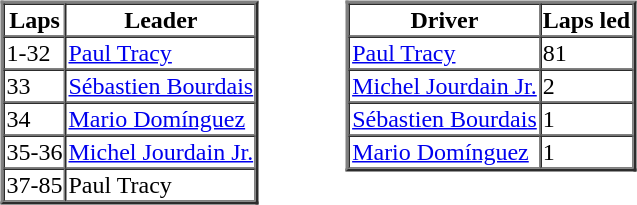<table>
<tr>
<td valign="top"><br><table border=2 cellspacing=0>
<tr>
<th>Laps</th>
<th>Leader</th>
</tr>
<tr>
<td>1-32</td>
<td><a href='#'>Paul Tracy</a></td>
</tr>
<tr>
<td>33</td>
<td><a href='#'>Sébastien Bourdais</a></td>
</tr>
<tr>
<td>34</td>
<td><a href='#'>Mario Domínguez</a></td>
</tr>
<tr>
<td>35-36</td>
<td><a href='#'>Michel Jourdain Jr.</a></td>
</tr>
<tr>
<td>37-85</td>
<td>Paul Tracy</td>
</tr>
</table>
</td>
<td width="50"> </td>
<td valign="top"><br><table border=2 cellspacing=0>
<tr>
<th>Driver</th>
<th>Laps led</th>
</tr>
<tr>
<td><a href='#'>Paul Tracy</a></td>
<td>81</td>
</tr>
<tr>
<td><a href='#'>Michel Jourdain Jr.</a></td>
<td>2</td>
</tr>
<tr>
<td><a href='#'>Sébastien Bourdais</a></td>
<td>1</td>
</tr>
<tr>
<td><a href='#'>Mario Domínguez</a></td>
<td>1</td>
</tr>
</table>
</td>
</tr>
</table>
